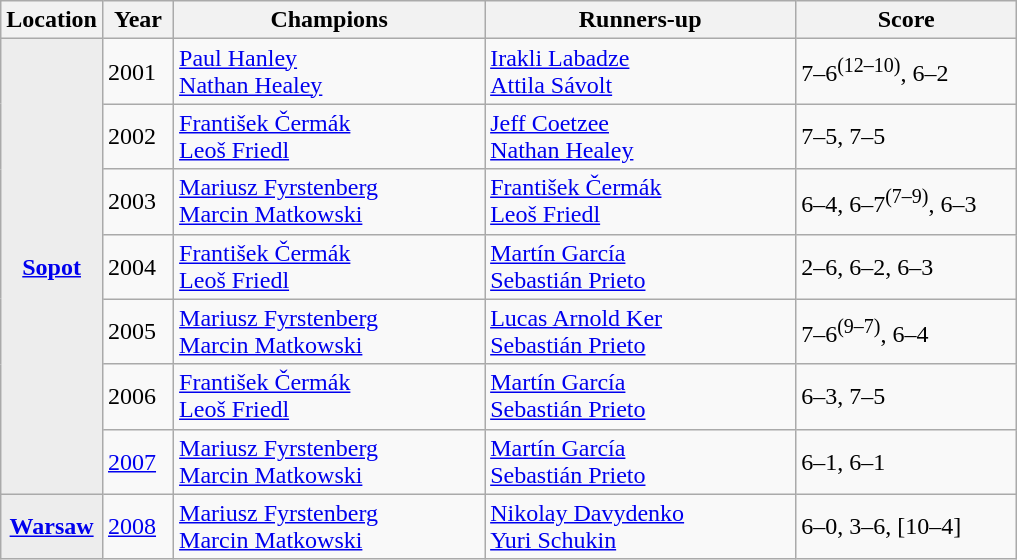<table class="wikitable">
<tr>
<th>Location</th>
<th style="width:40px">Year</th>
<th style="width:200px">Champions</th>
<th style="width:200px">Runners-up</th>
<th style="width:140px" class="unsortable">Score</th>
</tr>
<tr>
<th rowspan="7" style="background:#ededed"><a href='#'>Sopot</a></th>
<td>2001</td>
<td> <a href='#'>Paul Hanley</a> <br>   <a href='#'>Nathan Healey</a></td>
<td> <a href='#'>Irakli Labadze</a> <br>   <a href='#'>Attila Sávolt</a></td>
<td>7–6<sup>(12–10)</sup>, 6–2</td>
</tr>
<tr>
<td>2002</td>
<td> <a href='#'>František Čermák</a> <br>   <a href='#'>Leoš Friedl</a></td>
<td> <a href='#'>Jeff Coetzee</a> <br>   <a href='#'>Nathan Healey</a></td>
<td>7–5, 7–5</td>
</tr>
<tr>
<td>2003</td>
<td> <a href='#'>Mariusz Fyrstenberg</a> <br>   <a href='#'>Marcin Matkowski</a></td>
<td> <a href='#'>František Čermák</a> <br>   <a href='#'>Leoš Friedl</a></td>
<td>6–4, 6–7<sup>(7–9)</sup>, 6–3</td>
</tr>
<tr>
<td>2004</td>
<td> <a href='#'>František Čermák</a> <br>   <a href='#'>Leoš Friedl</a></td>
<td> <a href='#'>Martín García</a> <br>   <a href='#'>Sebastián Prieto</a></td>
<td>2–6, 6–2, 6–3</td>
</tr>
<tr>
<td>2005</td>
<td> <a href='#'>Mariusz Fyrstenberg</a> <br>   <a href='#'>Marcin Matkowski</a></td>
<td> <a href='#'>Lucas Arnold Ker</a> <br>   <a href='#'>Sebastián Prieto</a></td>
<td>7–6<sup>(9–7)</sup>, 6–4</td>
</tr>
<tr>
<td>2006</td>
<td> <a href='#'>František Čermák</a> <br>   <a href='#'>Leoš Friedl</a></td>
<td> <a href='#'>Martín García</a> <br>   <a href='#'>Sebastián Prieto</a></td>
<td>6–3, 7–5</td>
</tr>
<tr>
<td><a href='#'>2007</a></td>
<td> <a href='#'>Mariusz Fyrstenberg</a> <br>   <a href='#'>Marcin Matkowski</a></td>
<td> <a href='#'>Martín García</a> <br>   <a href='#'>Sebastián Prieto</a></td>
<td>6–1, 6–1</td>
</tr>
<tr>
<th rowspan="1" style="background:#ededed"><a href='#'>Warsaw</a></th>
<td><a href='#'>2008</a></td>
<td> <a href='#'>Mariusz Fyrstenberg</a> <br>  <a href='#'>Marcin Matkowski</a></td>
<td> <a href='#'>Nikolay Davydenko</a> <br>   <a href='#'>Yuri Schukin</a></td>
<td>6–0, 3–6, [10–4]</td>
</tr>
</table>
